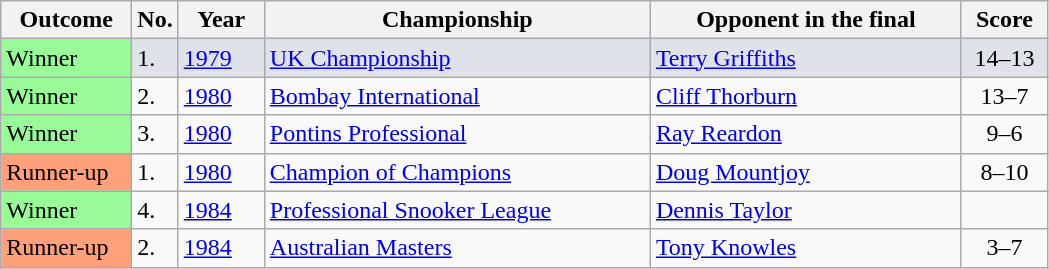<table class="sortable wikitable">
<tr>
<th width="80">Outcome</th>
<th width="20">No.</th>
<th width="50">Year</th>
<th style="width:250px;">Championship</th>
<th style="width:200px;">Opponent in the final</th>
<th style="width:50px;">Score</th>
</tr>
<tr style="background:#dfe2e9;">
<td style="background:#98FB98">Winner</td>
<td>1.</td>
<td><a href='#'>1979</a></td>
<td><a href='#'>UK Championship</a></td>
<td> <a href='#'>Terry Griffiths</a></td>
<td align="center">14–13</td>
</tr>
<tr>
<td style="background:#98FB98">Winner</td>
<td>2.</td>
<td><a href='#'>1980</a></td>
<td><a href='#'>Bombay International</a></td>
<td> <a href='#'>Cliff Thorburn</a></td>
<td align="center">13–7</td>
</tr>
<tr>
<td style="background:#98FB98">Winner</td>
<td>3.</td>
<td><a href='#'>1980</a></td>
<td><a href='#'>Pontins Professional</a></td>
<td> <a href='#'>Ray Reardon</a></td>
<td align="center">9–6</td>
</tr>
<tr>
<td style="background:#ffa07a;">Runner-up</td>
<td>1.</td>
<td><a href='#'>1980</a></td>
<td><a href='#'>Champion of Champions</a></td>
<td> <a href='#'>Doug Mountjoy</a></td>
<td align="center">8–10</td>
</tr>
<tr>
<td style="background:#98FB98">Winner</td>
<td>4.</td>
<td><a href='#'>1984</a></td>
<td><a href='#'>Professional Snooker League</a></td>
<td> <a href='#'>Dennis Taylor</a></td>
<td align="center"></td>
</tr>
<tr>
<td style="background:#ffa07a;">Runner-up</td>
<td>2.</td>
<td><a href='#'>1984</a></td>
<td><a href='#'>Australian Masters</a></td>
<td> <a href='#'>Tony Knowles</a></td>
<td align="center">3–7</td>
</tr>
</table>
